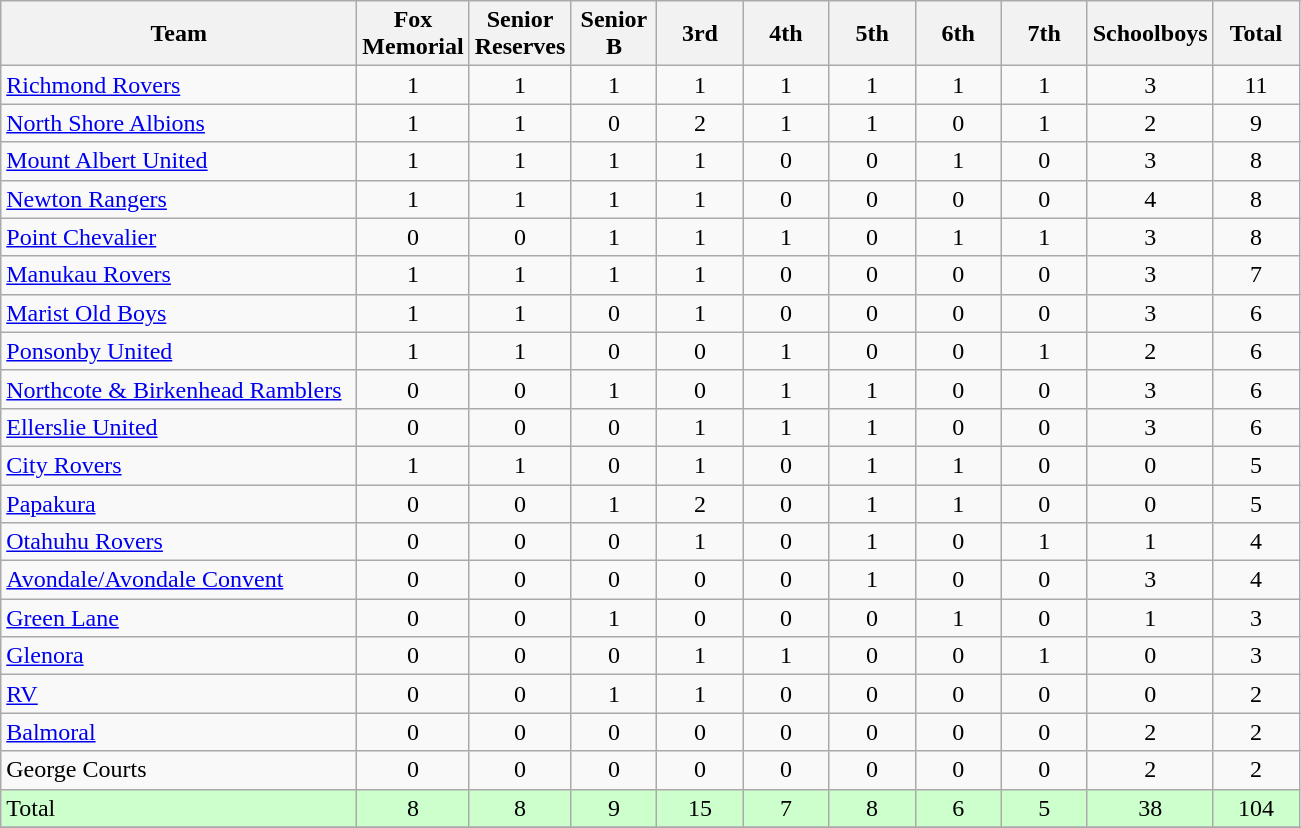<table class="wikitable" style="text-align:center;">
<tr>
<th width=230>Team</th>
<th width=50 abbr="1st Grade">Fox Memorial</th>
<th width=50 abbr="Reserves">Senior Reserves</th>
<th width=50 abbr="Reserves">Senior B</th>
<th width=50 abbr="3rd Grade">3rd</th>
<th width=50 abbr="4th Grade">4th</th>
<th width=50 abbr="5th Grade">5th</th>
<th width=50 abbr="6th Grade">6th</th>
<th width=50 abbr="7th Grade">7th</th>
<th width=50 abbr="Schoolboys">Schoolboys</th>
<th width=50 abbr="Total">Total</th>
</tr>
<tr>
<td style="text-align:left;"><a href='#'>Richmond Rovers</a></td>
<td>1</td>
<td>1</td>
<td>1</td>
<td>1</td>
<td>1</td>
<td>1</td>
<td>1</td>
<td>1</td>
<td>3</td>
<td>11</td>
</tr>
<tr>
<td style="text-align:left;"><a href='#'>North Shore Albions</a></td>
<td>1</td>
<td>1</td>
<td>0</td>
<td>2</td>
<td>1</td>
<td>1</td>
<td>0</td>
<td>1</td>
<td>2</td>
<td>9</td>
</tr>
<tr>
<td style="text-align:left;"><a href='#'>Mount Albert United</a></td>
<td>1</td>
<td>1</td>
<td>1</td>
<td>1</td>
<td>0</td>
<td>0</td>
<td>1</td>
<td>0</td>
<td>3</td>
<td>8</td>
</tr>
<tr>
<td style="text-align:left;"><a href='#'>Newton Rangers</a></td>
<td>1</td>
<td>1</td>
<td>1</td>
<td>1</td>
<td>0</td>
<td>0</td>
<td>0</td>
<td>0</td>
<td>4</td>
<td>8</td>
</tr>
<tr>
<td style="text-align:left;"><a href='#'>Point Chevalier</a></td>
<td>0</td>
<td>0</td>
<td>1</td>
<td>1</td>
<td>1</td>
<td>0</td>
<td>1</td>
<td>1</td>
<td>3</td>
<td>8</td>
</tr>
<tr>
<td style="text-align:left;"><a href='#'>Manukau Rovers</a></td>
<td>1</td>
<td>1</td>
<td>1</td>
<td>1</td>
<td>0</td>
<td>0</td>
<td>0</td>
<td>0</td>
<td>3</td>
<td>7</td>
</tr>
<tr>
<td style="text-align:left;"><a href='#'>Marist Old Boys</a></td>
<td>1</td>
<td>1</td>
<td>0</td>
<td>1</td>
<td>0</td>
<td>0</td>
<td>0</td>
<td>0</td>
<td>3</td>
<td>6</td>
</tr>
<tr>
<td style="text-align:left;"><a href='#'>Ponsonby United</a></td>
<td>1</td>
<td>1</td>
<td>0</td>
<td>0</td>
<td>1</td>
<td>0</td>
<td>0</td>
<td>1</td>
<td>2</td>
<td>6</td>
</tr>
<tr>
<td style="text-align:left;"><a href='#'>Northcote & Birkenhead Ramblers</a></td>
<td>0</td>
<td>0</td>
<td>1</td>
<td>0</td>
<td>1</td>
<td>1</td>
<td>0</td>
<td>0</td>
<td>3</td>
<td>6</td>
</tr>
<tr>
<td style="text-align:left;"><a href='#'>Ellerslie United</a></td>
<td>0</td>
<td>0</td>
<td>0</td>
<td>1</td>
<td>1</td>
<td>1</td>
<td>0</td>
<td>0</td>
<td>3</td>
<td>6</td>
</tr>
<tr>
<td style="text-align:left;"><a href='#'>City Rovers</a></td>
<td>1</td>
<td>1</td>
<td>0</td>
<td>1</td>
<td>0</td>
<td>1</td>
<td>1</td>
<td>0</td>
<td>0</td>
<td>5</td>
</tr>
<tr>
<td style="text-align:left;"><a href='#'>Papakura</a></td>
<td>0</td>
<td>0</td>
<td>1</td>
<td>2</td>
<td>0</td>
<td>1</td>
<td>1</td>
<td>0</td>
<td>0</td>
<td>5</td>
</tr>
<tr>
<td style="text-align:left;"><a href='#'>Otahuhu Rovers</a></td>
<td>0</td>
<td>0</td>
<td>0</td>
<td>1</td>
<td>0</td>
<td>1</td>
<td>0</td>
<td>1</td>
<td>1</td>
<td>4</td>
</tr>
<tr>
<td style="text-align:left;"><a href='#'>Avondale/Avondale Convent</a></td>
<td>0</td>
<td>0</td>
<td>0</td>
<td>0</td>
<td>0</td>
<td>1</td>
<td>0</td>
<td>0</td>
<td>3</td>
<td>4</td>
</tr>
<tr>
<td style="text-align:left;"><a href='#'>Green Lane</a></td>
<td>0</td>
<td>0</td>
<td>1</td>
<td>0</td>
<td>0</td>
<td>0</td>
<td>1</td>
<td>0</td>
<td>1</td>
<td>3</td>
</tr>
<tr>
<td style="text-align:left;"><a href='#'>Glenora</a></td>
<td>0</td>
<td>0</td>
<td>0</td>
<td>1</td>
<td>1</td>
<td>0</td>
<td>0</td>
<td>1</td>
<td>0</td>
<td>3</td>
</tr>
<tr>
<td style="text-align:left;"><a href='#'>RV</a></td>
<td>0</td>
<td>0</td>
<td>1</td>
<td>1</td>
<td>0</td>
<td>0</td>
<td>0</td>
<td>0</td>
<td>0</td>
<td>2</td>
</tr>
<tr>
<td style="text-align:left;"><a href='#'>Balmoral</a></td>
<td>0</td>
<td>0</td>
<td>0</td>
<td>0</td>
<td>0</td>
<td>0</td>
<td>0</td>
<td>0</td>
<td>2</td>
<td>2</td>
</tr>
<tr>
<td style="text-align:left;">George Courts</td>
<td>0</td>
<td>0</td>
<td>0</td>
<td>0</td>
<td>0</td>
<td>0</td>
<td>0</td>
<td>0</td>
<td>2</td>
<td>2</td>
</tr>
<tr style="background: #ccffcc;">
<td style="text-align:left;">Total</td>
<td>8</td>
<td>8</td>
<td>9</td>
<td>15</td>
<td>7</td>
<td>8</td>
<td>6</td>
<td>5</td>
<td>38</td>
<td>104</td>
</tr>
<tr>
</tr>
</table>
